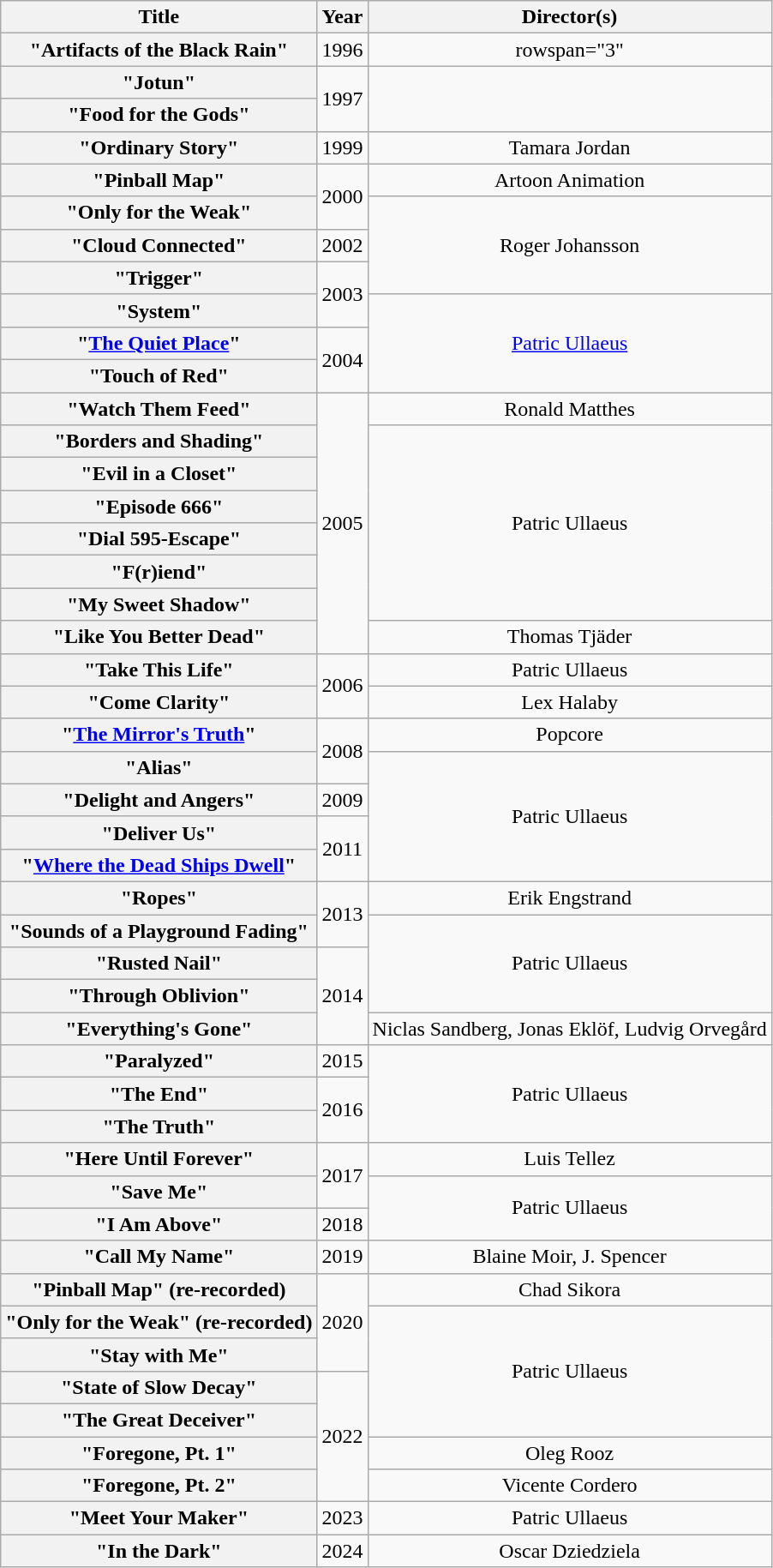<table class="wikitable plainrowheaders" style="text-align:center;">
<tr>
<th scope="col">Title</th>
<th scope="col">Year</th>
<th scope="col">Director(s)</th>
</tr>
<tr>
<th scope="row">"Artifacts of the Black Rain"</th>
<td>1996</td>
<td>rowspan="3" </td>
</tr>
<tr>
<th scope="row">"Jotun"</th>
<td rowspan="2">1997</td>
</tr>
<tr>
<th scope="row">"Food for the Gods"</th>
</tr>
<tr>
<th scope="row">"Ordinary Story"</th>
<td>1999</td>
<td>Tamara Jordan </td>
</tr>
<tr>
<th scope="row">"Pinball Map"</th>
<td rowspan="2">2000</td>
<td>Artoon Animation </td>
</tr>
<tr>
<th scope="row">"Only for the Weak"</th>
<td rowspan="3">Roger Johansson </td>
</tr>
<tr>
<th scope="row">"Cloud Connected"</th>
<td>2002</td>
</tr>
<tr>
<th scope="row">"Trigger"</th>
<td rowspan="2">2003</td>
</tr>
<tr>
<th scope="row">"System"</th>
<td rowspan="3"><a href='#'>Patric Ullaeus</a></td>
</tr>
<tr>
<th scope="row">"<a href='#'>The Quiet Place</a>"</th>
<td rowspan="2">2004</td>
</tr>
<tr>
<th scope="row">"Touch of Red"</th>
</tr>
<tr>
<th scope="row">"Watch Them Feed"</th>
<td rowspan="8">2005</td>
<td>Ronald Matthes</td>
</tr>
<tr>
<th scope="row">"Borders and Shading"</th>
<td rowspan="6">Patric Ullaeus </td>
</tr>
<tr>
<th scope="row">"Evil in a Closet"</th>
</tr>
<tr>
<th scope="row">"Episode 666"</th>
</tr>
<tr>
<th scope="row">"Dial 595-Escape"</th>
</tr>
<tr>
<th scope="row">"F(r)iend"</th>
</tr>
<tr>
<th scope="row">"My Sweet Shadow"</th>
</tr>
<tr>
<th scope="row">"Like You Better Dead"</th>
<td>Thomas Tjäder </td>
</tr>
<tr>
<th scope="row">"Take This Life"</th>
<td rowspan="2">2006</td>
<td>Patric Ullaeus</td>
</tr>
<tr>
<th scope="row">"Come Clarity"</th>
<td>Lex Halaby </td>
</tr>
<tr>
<th scope="row">"<a href='#'>The Mirror's Truth</a>"</th>
<td rowspan="2">2008</td>
<td>Popcore </td>
</tr>
<tr>
<th scope="row">"Alias"</th>
<td rowspan="4">Patric Ullaeus </td>
</tr>
<tr>
<th scope="row">"Delight and Angers"</th>
<td>2009</td>
</tr>
<tr>
<th scope="row">"Deliver Us"</th>
<td rowspan="2">2011</td>
</tr>
<tr>
<th scope="row">"<a href='#'>Where the Dead Ships Dwell</a>"</th>
</tr>
<tr>
<th scope="row">"Ropes"</th>
<td rowspan="2">2013</td>
<td>Erik Engstrand</td>
</tr>
<tr>
<th scope="row">"Sounds of a Playground Fading"</th>
<td rowspan="3">Patric Ullaeus </td>
</tr>
<tr>
<th scope="row">"Rusted Nail"</th>
<td rowspan="3">2014</td>
</tr>
<tr>
<th scope="row">"Through Oblivion"</th>
</tr>
<tr>
<th scope="row">"Everything's Gone"</th>
<td>Niclas Sandberg, Jonas Eklöf, Ludvig Orvegård</td>
</tr>
<tr>
<th scope="row">"Paralyzed"</th>
<td>2015</td>
<td rowspan="3">Patric Ullaeus</td>
</tr>
<tr>
<th scope="row">"The End"</th>
<td rowspan="2">2016</td>
</tr>
<tr>
<th scope="row">"The Truth"</th>
</tr>
<tr>
<th scope="row">"Here Until Forever"</th>
<td rowspan="2">2017</td>
<td>Luis Tellez</td>
</tr>
<tr>
<th scope="row">"Save Me"</th>
<td rowspan="2">Patric Ullaeus</td>
</tr>
<tr>
<th scope="row">"I Am Above"</th>
<td>2018</td>
</tr>
<tr>
<th scope="row">"Call My Name"</th>
<td>2019</td>
<td>Blaine Moir, J. Spencer</td>
</tr>
<tr>
<th scope="row">"Pinball Map" (re-recorded)</th>
<td rowspan="3">2020</td>
<td>Chad Sikora</td>
</tr>
<tr>
<th scope="row">"Only for the Weak" (re-recorded)</th>
<td rowspan="4">Patric Ullaeus</td>
</tr>
<tr>
<th scope="row">"Stay with Me"</th>
</tr>
<tr>
<th scope="row">"State of Slow Decay"</th>
<td rowspan="4">2022</td>
</tr>
<tr>
<th scope="row">"The Great Deceiver"</th>
</tr>
<tr>
<th scope="row">"Foregone, Pt. 1"</th>
<td>Oleg Rooz</td>
</tr>
<tr>
<th scope="row">"Foregone, Pt. 2"</th>
<td>Vicente Cordero</td>
</tr>
<tr>
<th scope="row">"Meet Your Maker"</th>
<td>2023</td>
<td>Patric Ullaeus</td>
</tr>
<tr>
<th scope="row">"In the Dark"</th>
<td>2024</td>
<td>Oscar Dziedziela</td>
</tr>
</table>
